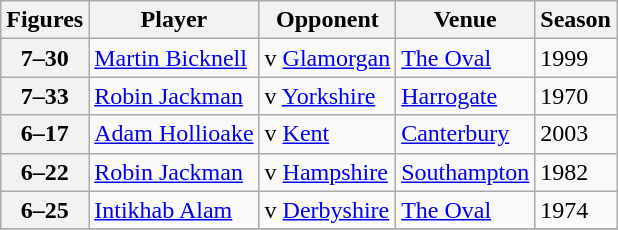<table class="wikitable">
<tr>
<th>Figures</th>
<th>Player</th>
<th>Opponent</th>
<th>Venue</th>
<th>Season</th>
</tr>
<tr>
<th>7–30</th>
<td> <a href='#'>Martin Bicknell</a></td>
<td>v <a href='#'>Glamorgan</a></td>
<td><a href='#'>The Oval</a></td>
<td>1999</td>
</tr>
<tr>
<th>7–33</th>
<td> <a href='#'>Robin Jackman</a></td>
<td>v <a href='#'>Yorkshire</a></td>
<td><a href='#'>Harrogate</a></td>
<td>1970</td>
</tr>
<tr>
<th>6–17</th>
<td> <a href='#'>Adam Hollioake</a></td>
<td>v <a href='#'>Kent</a></td>
<td><a href='#'>Canterbury</a></td>
<td>2003</td>
</tr>
<tr>
<th>6–22</th>
<td> <a href='#'>Robin Jackman</a></td>
<td>v <a href='#'>Hampshire</a></td>
<td><a href='#'>Southampton</a></td>
<td>1982</td>
</tr>
<tr>
<th>6–25</th>
<td> <a href='#'>Intikhab Alam</a></td>
<td>v <a href='#'>Derbyshire</a></td>
<td><a href='#'>The Oval</a></td>
<td>1974</td>
</tr>
<tr>
</tr>
</table>
